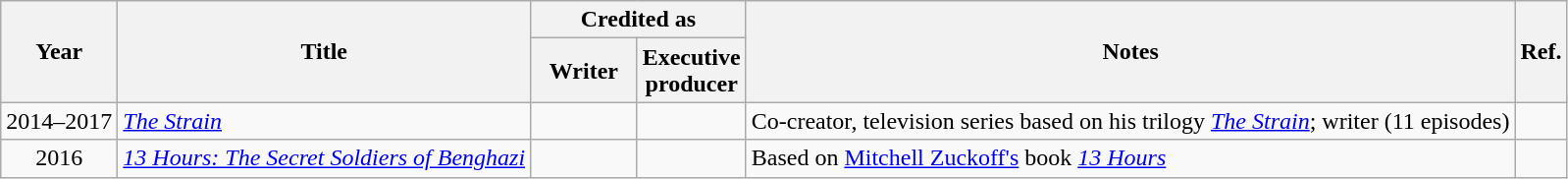<table class="wikitable" style="text-align:center; margin-right:auto; margin-right:auto">
<tr>
<th rowspan="2">Year</th>
<th rowspan="2">Title</th>
<th colspan="2">Credited as</th>
<th rowspan="2">Notes</th>
<th rowspan="2">Ref.</th>
</tr>
<tr>
<th width=65>Writer</th>
<th width=65>Executive producer</th>
</tr>
<tr>
<td>2014–2017</td>
<td align="left"><a href='#'><em>The Strain</em></a></td>
<td></td>
<td></td>
<td align="left">Co-creator, television series based on his trilogy <em><a href='#'>The Strain</a></em>; writer (11 episodes)</td>
<td></td>
</tr>
<tr>
<td>2016</td>
<td align="left"><em><a href='#'>13 Hours: The Secret Soldiers of Benghazi</a></em></td>
<td></td>
<td></td>
<td align="left">Based on <a href='#'>Mitchell Zuckoff's</a> book <em><a href='#'>13 Hours</a></em></td>
<td></td>
</tr>
</table>
